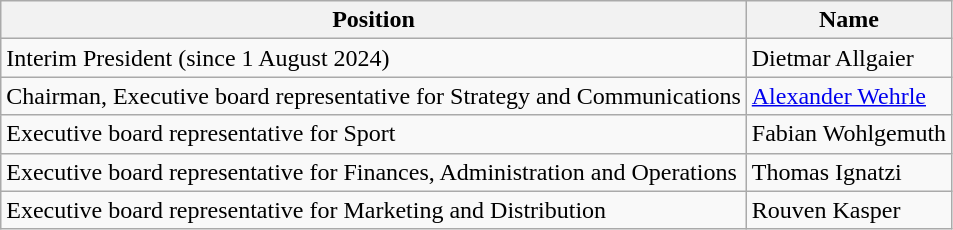<table class="wikitable">
<tr>
<th>Position</th>
<th>Name</th>
</tr>
<tr>
<td>Interim President (since 1 August 2024)</td>
<td>Dietmar Allgaier</td>
</tr>
<tr>
<td>Chairman, Executive board representative for Strategy and Communications</td>
<td><a href='#'>Alexander Wehrle</a></td>
</tr>
<tr>
<td>Executive board representative for Sport</td>
<td>Fabian Wohlgemuth</td>
</tr>
<tr>
<td>Executive board representative for Finances, Administration and Operations</td>
<td>Thomas Ignatzi</td>
</tr>
<tr>
<td>Executive board representative for Marketing and Distribution</td>
<td>Rouven Kasper</td>
</tr>
</table>
